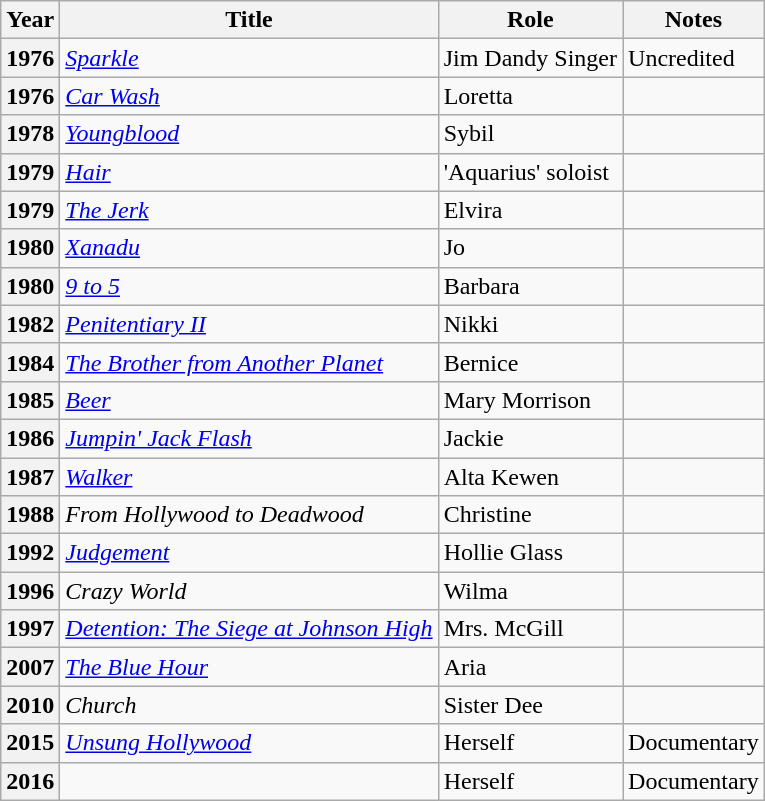<table class="wikitable plainrowheaders sortable" style="margin-right: 0;">
<tr>
<th scope="col">Year</th>
<th scope="col">Title</th>
<th scope="col">Role</th>
<th scope="col" class="unsortable">Notes</th>
</tr>
<tr>
<th scope="row">1976</th>
<td><em><a href='#'>Sparkle</a></em></td>
<td>Jim Dandy Singer</td>
<td>Uncredited</td>
</tr>
<tr>
<th scope="row">1976</th>
<td><em><a href='#'>Car Wash</a></em></td>
<td>Loretta</td>
<td></td>
</tr>
<tr>
<th scope="row">1978</th>
<td><em><a href='#'>Youngblood</a></em></td>
<td>Sybil</td>
<td></td>
</tr>
<tr>
<th scope="row">1979</th>
<td><em><a href='#'>Hair</a></em></td>
<td>'Aquarius' soloist</td>
<td></td>
</tr>
<tr>
<th scope="row">1979</th>
<td><em><a href='#'>The Jerk</a></em></td>
<td>Elvira</td>
<td></td>
</tr>
<tr>
<th scope="row">1980</th>
<td><em><a href='#'>Xanadu</a></em></td>
<td>Jo</td>
<td></td>
</tr>
<tr>
<th scope="row">1980</th>
<td><em><a href='#'>9 to 5</a></em></td>
<td>Barbara</td>
<td></td>
</tr>
<tr>
<th scope="row">1982</th>
<td><em><a href='#'>Penitentiary II</a></em></td>
<td>Nikki</td>
<td></td>
</tr>
<tr>
<th scope="row">1984</th>
<td><em><a href='#'>The Brother from Another Planet</a></em></td>
<td>Bernice</td>
<td></td>
</tr>
<tr>
<th scope="row">1985</th>
<td><em><a href='#'>Beer</a></em></td>
<td>Mary Morrison</td>
<td></td>
</tr>
<tr>
<th scope="row">1986</th>
<td><em><a href='#'>Jumpin' Jack Flash</a></em></td>
<td>Jackie</td>
<td></td>
</tr>
<tr>
<th scope="row">1987</th>
<td><em><a href='#'>Walker</a></em></td>
<td>Alta Kewen</td>
<td></td>
</tr>
<tr>
<th scope="row">1988</th>
<td><em>From Hollywood to Deadwood</em></td>
<td>Christine</td>
<td></td>
</tr>
<tr>
<th scope="row">1992</th>
<td><em><a href='#'>Judgement</a></em></td>
<td>Hollie Glass</td>
<td></td>
</tr>
<tr>
<th scope="row">1996</th>
<td><em>Crazy World</em></td>
<td>Wilma</td>
<td></td>
</tr>
<tr>
<th scope="row">1997</th>
<td><em><a href='#'>Detention: The Siege at Johnson High</a></em></td>
<td>Mrs. McGill</td>
<td></td>
</tr>
<tr>
<th scope="row">2007</th>
<td><em><a href='#'>The Blue Hour</a></em></td>
<td>Aria</td>
<td></td>
</tr>
<tr>
<th scope="row">2010</th>
<td><em>Church</em></td>
<td>Sister Dee</td>
<td></td>
</tr>
<tr>
<th scope="row">2015</th>
<td><em><a href='#'>Unsung Hollywood</a></em></td>
<td>Herself</td>
<td>Documentary</td>
</tr>
<tr>
<th scope="row">2016</th>
<td><em></em></td>
<td>Herself</td>
<td>Documentary</td>
</tr>
</table>
